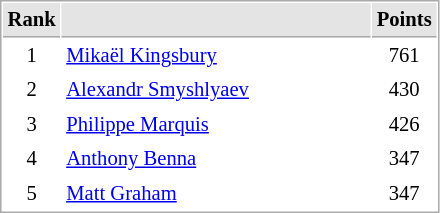<table cellspacing="1" cellpadding="3" style="border:1px solid #aaa; font-size:86%;">
<tr style="background:#e4e4e4;">
<th style="border-bottom:1px solid #aaa; width:10px;">Rank</th>
<th style="border-bottom:1px solid #aaa; width:200px;"></th>
<th style="border-bottom:1px solid #aaa; width:20px;">Points</th>
</tr>
<tr>
<td align=center>1</td>
<td> <a href='#'>Mikaël Kingsbury</a></td>
<td align=center>761</td>
</tr>
<tr>
<td align=center>2</td>
<td> <a href='#'>Alexandr Smyshlyaev</a></td>
<td align=center>430</td>
</tr>
<tr>
<td align=center>3</td>
<td> <a href='#'>Philippe Marquis</a></td>
<td align=center>426</td>
</tr>
<tr>
<td align=center>4</td>
<td> <a href='#'>Anthony Benna</a></td>
<td align=center>347</td>
</tr>
<tr>
<td align=center>5</td>
<td> <a href='#'>Matt Graham</a></td>
<td align=center>347</td>
</tr>
</table>
